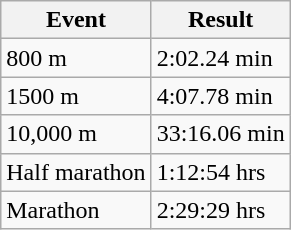<table class=wikitable style="font-size:100%">
<tr>
<th>Event</th>
<th>Result</th>
</tr>
<tr>
<td>800 m</td>
<td>2:02.24 min</td>
</tr>
<tr>
<td>1500 m</td>
<td>4:07.78 min</td>
</tr>
<tr>
<td>10,000 m</td>
<td>33:16.06 min</td>
</tr>
<tr>
<td>Half marathon</td>
<td>1:12:54 hrs</td>
</tr>
<tr>
<td>Marathon</td>
<td>2:29:29 hrs</td>
</tr>
</table>
